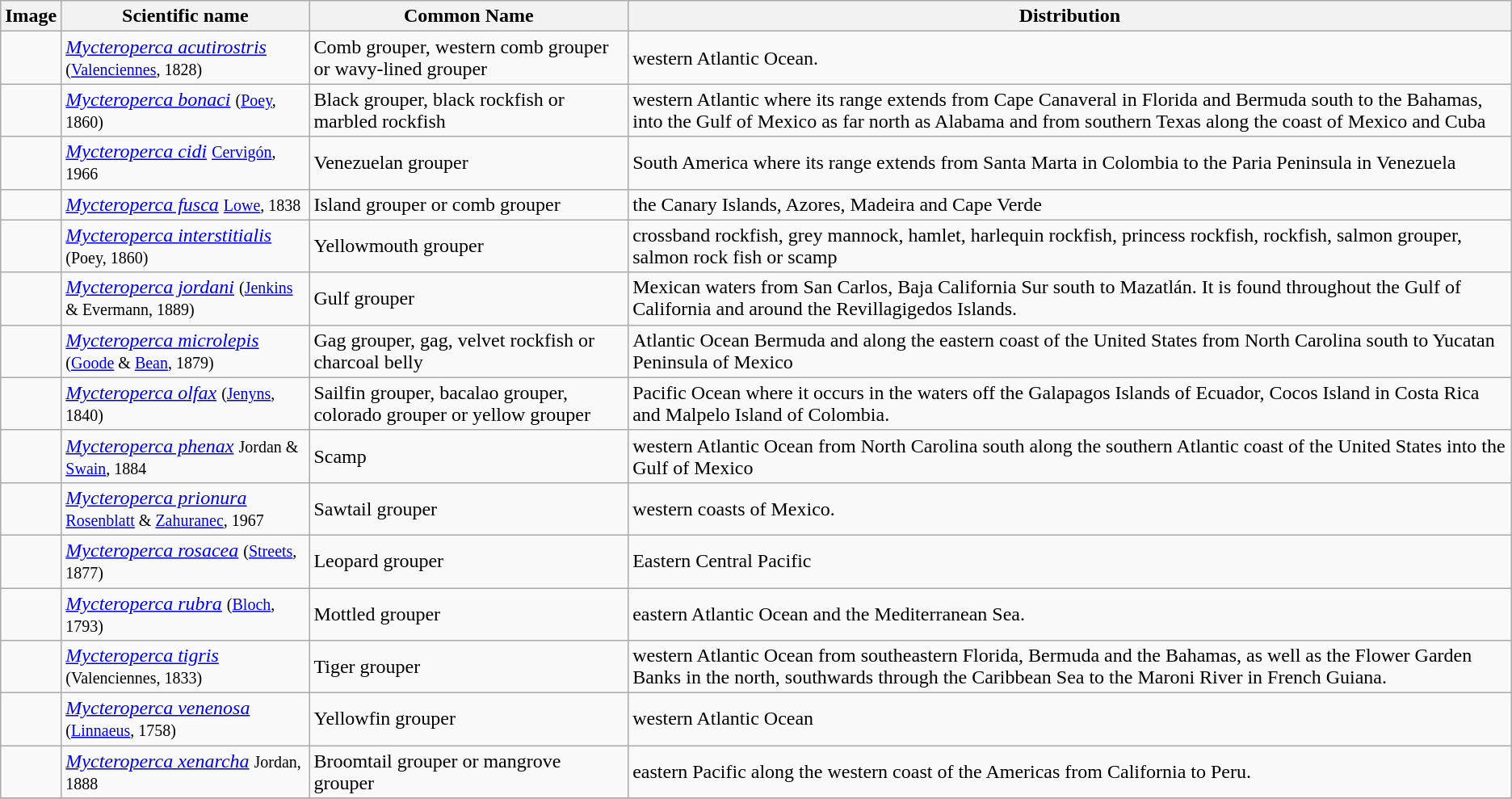<table class="wikitable">
<tr>
<th>Image</th>
<th>Scientific name</th>
<th>Common Name</th>
<th>Distribution</th>
</tr>
<tr>
<td></td>
<td><em><a href='#'>Mycteroperca acutirostris</a></em> <small>(<a href='#'>Valenciennes</a>, 1828)</small></td>
<td>Comb grouper, western comb grouper or wavy-lined grouper</td>
<td>western Atlantic Ocean.</td>
</tr>
<tr>
<td></td>
<td><em><a href='#'>Mycteroperca bonaci</a></em> <small>(<a href='#'>Poey</a>, 1860)</small></td>
<td>Black grouper, black rockfish or marbled rockfish</td>
<td>western Atlantic where its range extends from Cape Canaveral in Florida and Bermuda south to the Bahamas, into the Gulf of Mexico as far north as Alabama and from southern Texas along the coast of Mexico and Cuba</td>
</tr>
<tr>
<td></td>
<td><em><a href='#'>Mycteroperca cidi</a></em> <small><a href='#'>Cervigón</a>, 1966</small></td>
<td>Venezuelan grouper</td>
<td>South America where its range extends from Santa Marta in Colombia to the Paria Peninsula in Venezuela</td>
</tr>
<tr>
<td></td>
<td><em><a href='#'>Mycteroperca fusca</a></em> <small><a href='#'>Lowe</a>, 1838</small></td>
<td>Island grouper or comb grouper</td>
<td>the Canary Islands, Azores, Madeira and Cape Verde</td>
</tr>
<tr>
<td></td>
<td><em><a href='#'>Mycteroperca interstitialis</a></em> <small>(Poey, 1860)</small></td>
<td>Yellowmouth grouper</td>
<td>crossband rockfish, grey mannock, hamlet, harlequin rockfish, princess rockfish, rockfish, salmon grouper, salmon rock fish or scamp</td>
</tr>
<tr>
<td></td>
<td><em><a href='#'>Mycteroperca jordani</a></em> <small>(<a href='#'>Jenkins</a> & Evermann, 1889)</small></td>
<td>Gulf grouper</td>
<td>Mexican waters from San Carlos, Baja California Sur south to Mazatlán. It is found throughout the Gulf of California and around the Revillagigedos Islands.</td>
</tr>
<tr>
<td></td>
<td><em><a href='#'>Mycteroperca microlepis</a></em> <small>(<a href='#'>Goode</a> & <a href='#'>Bean</a>, 1879)</small></td>
<td>Gag grouper, gag, velvet rockfish or charcoal belly</td>
<td>Atlantic Ocean Bermuda and along the eastern coast of the United States from North Carolina south to Yucatan Peninsula of Mexico</td>
</tr>
<tr>
<td></td>
<td><em><a href='#'>Mycteroperca olfax</a></em> <small>(<a href='#'>Jenyns</a>, 1840)</small></td>
<td>Sailfin grouper, bacalao grouper, colorado grouper or yellow grouper</td>
<td>Pacific Ocean where it occurs in the waters off the Galapagos Islands of Ecuador, Cocos Island in Costa Rica and Malpelo Island of Colombia.</td>
</tr>
<tr>
<td></td>
<td><em><a href='#'>Mycteroperca phenax</a></em> <small>Jordan & <a href='#'>Swain</a>, 1884</small></td>
<td>Scamp</td>
<td>western Atlantic Ocean from North Carolina south along the southern Atlantic coast of the United States into the Gulf of Mexico</td>
</tr>
<tr>
<td></td>
<td><em><a href='#'>Mycteroperca prionura</a></em> <small><a href='#'>Rosenblatt</a> & <a href='#'>Zahuranec</a>, 1967</small></td>
<td>Sawtail grouper</td>
<td>western coasts of Mexico.</td>
</tr>
<tr>
<td></td>
<td><em><a href='#'>Mycteroperca rosacea</a></em> <small>(<a href='#'>Streets</a>, 1877)</small></td>
<td>Leopard grouper</td>
<td>Eastern Central Pacific</td>
</tr>
<tr>
<td></td>
<td><em><a href='#'>Mycteroperca rubra</a></em> <small>(<a href='#'>Bloch</a>, 1793)</small></td>
<td>Mottled grouper</td>
<td>eastern Atlantic Ocean and the Mediterranean Sea.</td>
</tr>
<tr>
<td></td>
<td><em><a href='#'>Mycteroperca tigris</a></em> <small>(Valenciennes, 1833)</small></td>
<td>Tiger grouper</td>
<td>western Atlantic Ocean from southeastern Florida, Bermuda and the Bahamas, as well as the Flower Garden Banks in the north, southwards through the Caribbean Sea to the Maroni River in French Guiana.</td>
</tr>
<tr>
<td></td>
<td><em><a href='#'>Mycteroperca venenosa</a></em> <small>(<a href='#'>Linnaeus</a>, 1758)</small></td>
<td>Yellowfin grouper</td>
<td>western Atlantic Ocean</td>
</tr>
<tr>
<td></td>
<td><em><a href='#'>Mycteroperca xenarcha</a></em> <small>Jordan, 1888</small></td>
<td>Broomtail grouper or mangrove grouper</td>
<td>eastern Pacific along the western coast of the Americas from California to Peru.</td>
</tr>
<tr>
</tr>
</table>
